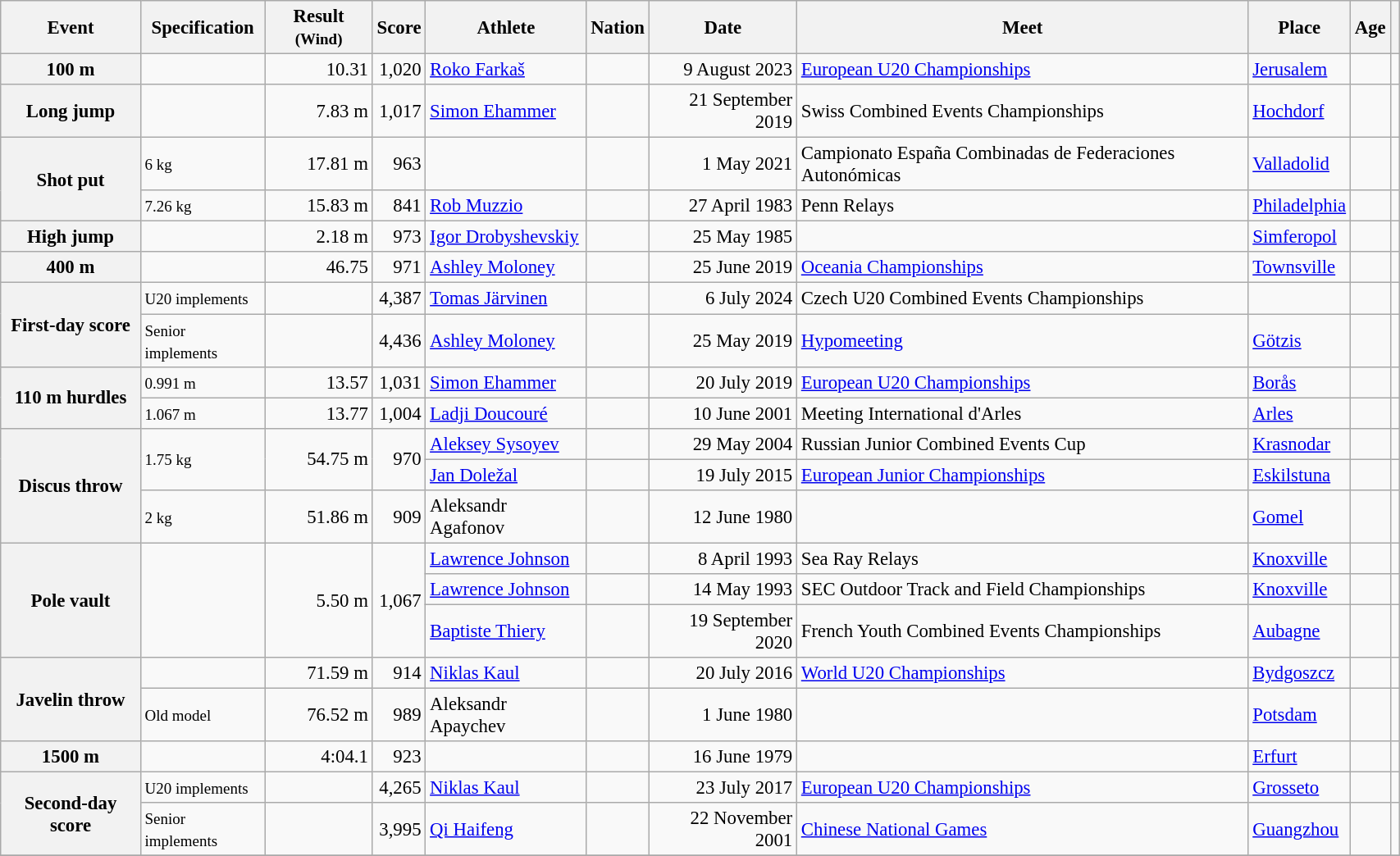<table class="wikitable" style="font-size:95%; width: 90%;">
<tr>
<th>Event</th>
<th>Specification</th>
<th>Result <small>(Wind)</small></th>
<th>Score</th>
<th>Athlete</th>
<th>Nation</th>
<th>Date</th>
<th>Meet</th>
<th>Place</th>
<th>Age</th>
<th></th>
</tr>
<tr>
<th>100 m</th>
<td></td>
<td align=right>10.31 </td>
<td align=right>1,020</td>
<td><a href='#'>Roko Farkaš</a></td>
<td></td>
<td align=right>9 August 2023</td>
<td><a href='#'>European U20 Championships</a></td>
<td><a href='#'>Jerusalem</a></td>
<td></td>
<td></td>
</tr>
<tr>
<th>Long jump</th>
<td></td>
<td align=right>7.83 m </td>
<td align=right>1,017</td>
<td><a href='#'>Simon Ehammer</a></td>
<td></td>
<td align=right>21 September 2019</td>
<td>Swiss Combined Events Championships</td>
<td><a href='#'>Hochdorf</a></td>
<td></td>
<td></td>
</tr>
<tr>
<th rowspan=2>Shot put</th>
<td><small>6 kg</small></td>
<td align=right>17.81 m</td>
<td align=right>963</td>
<td></td>
<td></td>
<td align=right>1 May 2021</td>
<td>Campionato España Combinadas de Federaciones Autonómicas</td>
<td><a href='#'>Valladolid</a></td>
<td></td>
<td></td>
</tr>
<tr>
<td><small>7.26 kg</small></td>
<td align=right>15.83 m</td>
<td align=right>841</td>
<td><a href='#'>Rob Muzzio</a></td>
<td></td>
<td align=right>27 April 1983</td>
<td>Penn Relays</td>
<td><a href='#'>Philadelphia</a></td>
<td></td>
<td></td>
</tr>
<tr>
<th>High jump</th>
<td></td>
<td align=right>2.18 m</td>
<td align=right>973</td>
<td><a href='#'>Igor Drobyshevskiy</a></td>
<td></td>
<td align=right>25 May 1985</td>
<td></td>
<td><a href='#'>Simferopol</a></td>
<td></td>
<td></td>
</tr>
<tr>
<th>400 m</th>
<td></td>
<td align=right>46.75</td>
<td align=right>971</td>
<td><a href='#'>Ashley Moloney</a></td>
<td></td>
<td align=right>25 June 2019</td>
<td><a href='#'>Oceania Championships</a></td>
<td><a href='#'>Townsville</a></td>
<td></td>
<td></td>
</tr>
<tr>
<th rowspan=2>First-day score</th>
<td><small>U20 implements</small></td>
<td></td>
<td align=right>4,387</td>
<td><a href='#'>Tomas Järvinen</a></td>
<td></td>
<td align=right>6 July 2024</td>
<td>Czech U20 Combined Events Championships</td>
<td></td>
<td></td>
<td></td>
</tr>
<tr>
<td><small>Senior implements</small></td>
<td></td>
<td align=right>4,436</td>
<td><a href='#'>Ashley Moloney</a></td>
<td></td>
<td align=right>25 May 2019</td>
<td><a href='#'>Hypomeeting</a></td>
<td><a href='#'>Götzis</a></td>
<td></td>
<td></td>
</tr>
<tr>
<th rowspan=2>110 m hurdles</th>
<td><small>0.991 m</small></td>
<td align=right>13.57 </td>
<td align=right>1,031</td>
<td><a href='#'>Simon Ehammer</a></td>
<td></td>
<td align=right>20 July 2019</td>
<td><a href='#'>European U20 Championships</a></td>
<td><a href='#'>Borås</a></td>
<td></td>
<td></td>
</tr>
<tr>
<td><small>1.067 m</small></td>
<td align=right>13.77 </td>
<td align=right>1,004</td>
<td><a href='#'>Ladji Doucouré</a></td>
<td></td>
<td align=right>10 June 2001</td>
<td>Meeting International d'Arles</td>
<td><a href='#'>Arles</a></td>
<td></td>
<td></td>
</tr>
<tr>
<th rowspan=3>Discus throw</th>
<td rowspan=2><small>1.75 kg</small></td>
<td rowspan=2 style="text-align: right;">54.75 m</td>
<td rowspan=2 style="text-align: right;">970</td>
<td><a href='#'>Aleksey Sysoyev</a></td>
<td></td>
<td align=right>29 May 2004</td>
<td>Russian Junior Combined Events Cup</td>
<td><a href='#'>Krasnodar</a></td>
<td></td>
<td></td>
</tr>
<tr>
<td><a href='#'>Jan Doležal</a></td>
<td></td>
<td align=right>19 July 2015</td>
<td><a href='#'>European Junior Championships</a></td>
<td><a href='#'>Eskilstuna</a></td>
<td></td>
<td></td>
</tr>
<tr>
<td><small>2 kg</small></td>
<td align=right>51.86 m</td>
<td align=right>909</td>
<td>Aleksandr Agafonov</td>
<td></td>
<td align=right>12 June 1980</td>
<td></td>
<td><a href='#'>Gomel</a></td>
<td></td>
<td></td>
</tr>
<tr>
<th rowspan=3>Pole vault</th>
<td rowspan=3></td>
<td rowspan=3 style="text-align: right;">5.50 m</td>
<td rowspan=3 style="text-align: right;">1,067</td>
<td><a href='#'>Lawrence Johnson</a></td>
<td></td>
<td align=right>8 April 1993</td>
<td>Sea Ray Relays</td>
<td><a href='#'>Knoxville</a></td>
<td></td>
<td></td>
</tr>
<tr>
<td><a href='#'>Lawrence Johnson</a></td>
<td></td>
<td align=right>14 May 1993</td>
<td>SEC Outdoor Track and Field Championships</td>
<td><a href='#'>Knoxville</a></td>
<td></td>
<td></td>
</tr>
<tr>
<td><a href='#'>Baptiste Thiery</a></td>
<td></td>
<td align=right>19 September 2020</td>
<td>French Youth Combined Events Championships</td>
<td><a href='#'>Aubagne</a></td>
<td></td>
<td></td>
</tr>
<tr>
<th rowspan=2>Javelin throw</th>
<td></td>
<td align=right>71.59 m</td>
<td align=right>914</td>
<td><a href='#'>Niklas Kaul</a></td>
<td></td>
<td align=right>20 July 2016</td>
<td><a href='#'>World U20 Championships</a></td>
<td><a href='#'>Bydgoszcz</a></td>
<td></td>
<td></td>
</tr>
<tr>
<td><small>Old model</small></td>
<td align=right>76.52 m</td>
<td align=right>989</td>
<td>Aleksandr Apaychev</td>
<td></td>
<td align=right>1 June 1980</td>
<td></td>
<td><a href='#'>Potsdam</a></td>
<td></td>
<td></td>
</tr>
<tr>
<th>1500 m</th>
<td></td>
<td align=right>4:04.1</td>
<td align=right>923</td>
<td></td>
<td></td>
<td align=right>16 June 1979</td>
<td></td>
<td><a href='#'>Erfurt</a></td>
<td></td>
<td></td>
</tr>
<tr>
<th rowspan=2>Second-day score</th>
<td><small>U20 implements</small></td>
<td></td>
<td align=right>4,265</td>
<td><a href='#'>Niklas Kaul</a></td>
<td></td>
<td align=right>23 July 2017</td>
<td><a href='#'>European U20 Championships</a></td>
<td><a href='#'>Grosseto</a></td>
<td></td>
<td></td>
</tr>
<tr>
<td><small>Senior implements</small></td>
<td></td>
<td align=right>3,995</td>
<td><a href='#'>Qi Haifeng</a></td>
<td></td>
<td align=right>22 November 2001</td>
<td><a href='#'>Chinese National Games</a></td>
<td><a href='#'>Guangzhou</a></td>
<td></td>
<td></td>
</tr>
<tr>
</tr>
</table>
